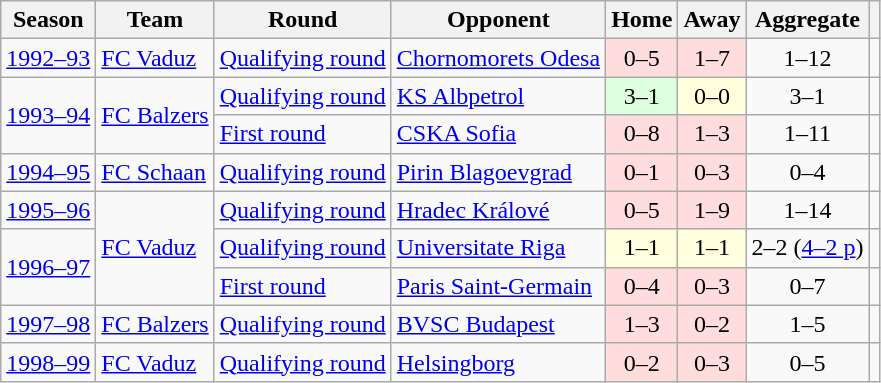<table class="wikitable">
<tr>
<th>Season</th>
<th>Team</th>
<th>Round</th>
<th>Opponent</th>
<th>Home</th>
<th>Away</th>
<th>Aggregate</th>
<th></th>
</tr>
<tr>
<td><a href='#'>1992–93</a></td>
<td><a href='#'>FC Vaduz</a></td>
<td><a href='#'>Qualifying round</a></td>
<td> <a href='#'>Chornomorets Odesa</a></td>
<td bgcolor="#ffdddd" style="text-align:center;">0–5</td>
<td bgcolor="#ffdddd" style="text-align:center;">1–7</td>
<td style="text-align:center;">1–12</td>
<td></td>
</tr>
<tr>
<td rowspan="2"><a href='#'>1993–94</a></td>
<td rowspan="2"><a href='#'>FC Balzers</a></td>
<td><a href='#'>Qualifying round</a></td>
<td> <a href='#'>KS Albpetrol</a></td>
<td bgcolor="#ddffdd" style="text-align:center;">3–1</td>
<td bgcolor="#ffffdd" style="text-align:center;">0–0</td>
<td style="text-align:center;">3–1</td>
<td></td>
</tr>
<tr>
<td><a href='#'>First round</a></td>
<td> <a href='#'>CSKA Sofia</a></td>
<td bgcolor="#ffdddd" style="text-align:center;">0–8</td>
<td bgcolor="#ffdddd" style="text-align:center;">1–3</td>
<td style="text-align:center;">1–11</td>
<td></td>
</tr>
<tr>
<td><a href='#'>1994–95</a></td>
<td><a href='#'>FC Schaan</a></td>
<td><a href='#'>Qualifying round</a></td>
<td> <a href='#'>Pirin Blagoevgrad</a></td>
<td bgcolor="#ffdddd" style="text-align:center;">0–1</td>
<td bgcolor="#ffdddd" style="text-align:center;">0–3</td>
<td style="text-align:center;">0–4</td>
<td></td>
</tr>
<tr>
<td><a href='#'>1995–96</a></td>
<td rowspan="3"><a href='#'>FC Vaduz</a></td>
<td><a href='#'>Qualifying round</a></td>
<td> <a href='#'>Hradec Králové</a></td>
<td bgcolor="#ffdddd" style="text-align:center;">0–5</td>
<td bgcolor="#ffdddd" style="text-align:center;">1–9</td>
<td style="text-align:center;">1–14</td>
<td></td>
</tr>
<tr>
<td rowspan="2"><a href='#'>1996–97</a></td>
<td><a href='#'>Qualifying round</a></td>
<td> <a href='#'>Universitate Riga</a></td>
<td bgcolor="#ffffdd" style="text-align:center;">1–1</td>
<td bgcolor="#ffffdd" style="text-align:center;">1–1</td>
<td style="text-align:center;">2–2 (<a href='#'>4–2 p</a>)</td>
<td></td>
</tr>
<tr>
<td><a href='#'>First round</a></td>
<td> <a href='#'>Paris Saint-Germain</a></td>
<td bgcolor="#ffdddd" style="text-align:center;">0–4</td>
<td bgcolor="#ffdddd" style="text-align:center;">0–3</td>
<td style="text-align:center;">0–7</td>
<td></td>
</tr>
<tr>
<td><a href='#'>1997–98</a></td>
<td><a href='#'>FC Balzers</a></td>
<td><a href='#'>Qualifying round</a></td>
<td> <a href='#'>BVSC Budapest</a></td>
<td bgcolor="#ffdddd" style="text-align:center;">1–3</td>
<td bgcolor="#ffdddd" style="text-align:center;">0–2</td>
<td style="text-align:center;">1–5</td>
<td></td>
</tr>
<tr>
<td><a href='#'>1998–99</a></td>
<td><a href='#'>FC Vaduz</a></td>
<td><a href='#'>Qualifying round</a></td>
<td> <a href='#'>Helsingborg</a></td>
<td bgcolor="#ffdddd" style="text-align:center;">0–2</td>
<td bgcolor="#ffdddd" style="text-align:center;">0–3</td>
<td style="text-align:center;">0–5</td>
<td></td>
</tr>
</table>
